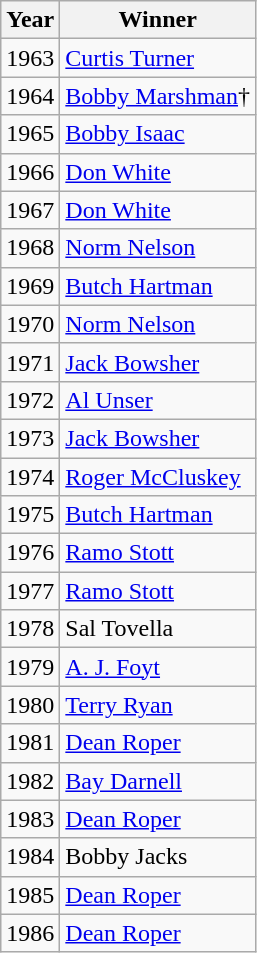<table class="wikitable">
<tr>
<th>Year</th>
<th>Winner</th>
</tr>
<tr>
<td>1963</td>
<td><a href='#'>Curtis Turner</a></td>
</tr>
<tr>
<td>1964</td>
<td><a href='#'>Bobby Marshman</a>†</td>
</tr>
<tr>
<td>1965</td>
<td><a href='#'>Bobby Isaac</a></td>
</tr>
<tr>
<td>1966</td>
<td><a href='#'>Don White</a></td>
</tr>
<tr>
<td>1967</td>
<td><a href='#'>Don White</a></td>
</tr>
<tr>
<td>1968</td>
<td><a href='#'>Norm Nelson</a></td>
</tr>
<tr>
<td>1969</td>
<td><a href='#'>Butch Hartman</a></td>
</tr>
<tr>
<td>1970</td>
<td><a href='#'>Norm Nelson</a></td>
</tr>
<tr>
<td>1971</td>
<td><a href='#'>Jack Bowsher</a></td>
</tr>
<tr>
<td>1972</td>
<td><a href='#'>Al Unser</a></td>
</tr>
<tr>
<td>1973</td>
<td><a href='#'>Jack Bowsher</a></td>
</tr>
<tr>
<td>1974</td>
<td><a href='#'>Roger McCluskey</a></td>
</tr>
<tr>
<td>1975</td>
<td><a href='#'>Butch Hartman</a></td>
</tr>
<tr>
<td>1976</td>
<td><a href='#'>Ramo Stott</a></td>
</tr>
<tr>
<td>1977</td>
<td><a href='#'>Ramo Stott</a></td>
</tr>
<tr>
<td>1978</td>
<td>Sal Tovella</td>
</tr>
<tr>
<td>1979</td>
<td><a href='#'>A. J. Foyt</a></td>
</tr>
<tr>
<td>1980</td>
<td><a href='#'>Terry Ryan</a></td>
</tr>
<tr>
<td>1981</td>
<td><a href='#'>Dean Roper</a></td>
</tr>
<tr>
<td>1982</td>
<td><a href='#'>Bay Darnell</a></td>
</tr>
<tr>
<td>1983</td>
<td><a href='#'>Dean Roper</a></td>
</tr>
<tr>
<td>1984</td>
<td>Bobby Jacks</td>
</tr>
<tr>
<td>1985</td>
<td><a href='#'>Dean Roper</a></td>
</tr>
<tr>
<td>1986</td>
<td><a href='#'>Dean Roper</a></td>
</tr>
</table>
